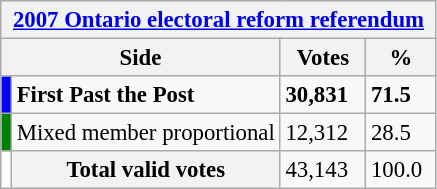<table class="wikitable" style="font-size: 95%; clear:both">
<tr style="background-color:#E9E9E9">
<th colspan=4><a href='#'>2007 Ontario electoral reform referendum</a></th>
</tr>
<tr style="background-color:#E9E9E9">
<th colspan=2 style="width: 130px">Side</th>
<th style="width: 50px">Votes</th>
<th style="width: 40px">%</th>
</tr>
<tr>
<td bgcolor="blue"></td>
<td><strong>First Past the Post</strong></td>
<td><strong>30,831</strong></td>
<td><strong>71.5</strong></td>
</tr>
<tr>
<td bgcolor="green"></td>
<td>Mixed member proportional</td>
<td>12,312</td>
<td>28.5</td>
</tr>
<tr>
<td bgcolor="white"></td>
<th>Total valid votes</th>
<td>43,143</td>
<td>100.0</td>
</tr>
</table>
